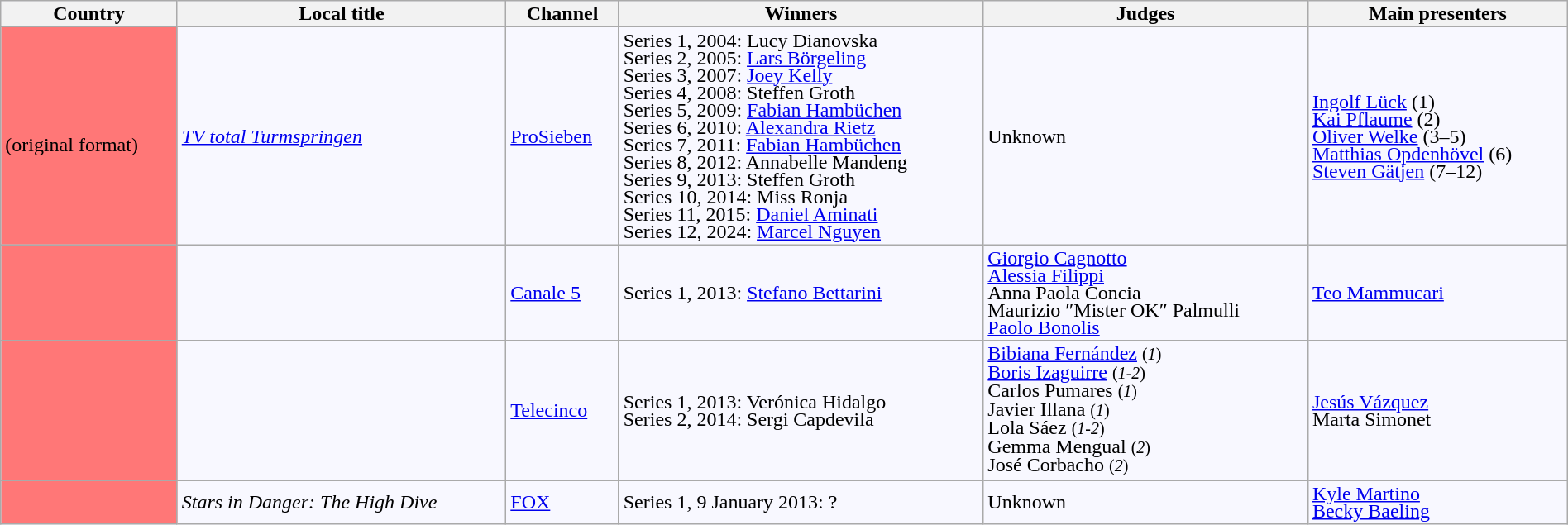<table class="wikitable" style="text-align:left; line-height:14px; background:#F8F8FF; width:100%;">
<tr>
<th>Country</th>
<th>Local title</th>
<th>Channel</th>
<th>Winners</th>
<th>Judges</th>
<th>Main presenters</th>
</tr>
<tr>
<td style="background:#FF7777;"><br>(original format)</td>
<td><em><a href='#'>TV total Turmspringen</a></em></td>
<td><a href='#'>ProSieben</a></td>
<td>Series 1, 2004: Lucy Dianovska<br>Series 2, 2005: <a href='#'>Lars Börgeling</a><br>Series 3, 2007: <a href='#'>Joey Kelly</a><br>Series 4, 2008: Steffen Groth<br>Series 5, 2009: <a href='#'>Fabian Hambüchen</a><br>Series 6, 2010: <a href='#'>Alexandra Rietz</a><br>Series 7, 2011: <a href='#'>Fabian Hambüchen</a><br>Series 8, 2012: Annabelle Mandeng<br>Series 9, 2013: Steffen Groth<br>Series 10, 2014: Miss Ronja<br>Series 11, 2015: <a href='#'>Daniel Aminati</a><br>Series 12, 2024: <a href='#'>Marcel Nguyen</a></td>
<td>Unknown</td>
<td><a href='#'>Ingolf Lück</a> (1)<br><a href='#'>Kai Pflaume</a> (2)<br><a href='#'>Oliver Welke</a> (3–5)<br><a href='#'>Matthias Opdenhövel</a> (6)<br><a href='#'>Steven Gätjen</a> (7–12)</td>
</tr>
<tr>
<td style="background:#FF7777;"></td>
<td><em></em></td>
<td><a href='#'>Canale 5</a></td>
<td>Series 1, 2013: <a href='#'>Stefano Bettarini</a></td>
<td><a href='#'>Giorgio Cagnotto</a> <br><a href='#'>Alessia Filippi</a> <br>Anna Paola Concia<br>Maurizio ″Mister OK″ Palmulli <br><a href='#'>Paolo Bonolis</a></td>
<td><a href='#'>Teo Mammucari</a></td>
</tr>
<tr>
<td style="background:#FF7777;"></td>
<td><em></em></td>
<td><a href='#'>Telecinco</a></td>
<td>Series 1, 2013: Verónica Hidalgo<br>Series 2, 2014: Sergi Capdevila</td>
<td><a href='#'>Bibiana Fernández</a> <small>(<em>1</em>)</small><br><a href='#'>Boris Izaguirre</a> <small>(<em>1-2</em>)</small><br>Carlos Pumares <small>(<em>1</em>)</small><br>Javier Illana <small>(<em>1</em>)</small><br>Lola Sáez <small>(<em>1-2</em>)</small><br>Gemma Mengual <small>(<em>2</em>)</small><br>José Corbacho <small>(<em>2</em>)</small></td>
<td><a href='#'>Jesús Vázquez</a><br>Marta Simonet</td>
</tr>
<tr>
<td style="background:#FF7777;"></td>
<td><em>Stars in Danger: The High Dive</em></td>
<td><a href='#'>FOX</a></td>
<td>Series 1, 9 January 2013: ?</td>
<td>Unknown</td>
<td><a href='#'>Kyle Martino</a><br><a href='#'>Becky Baeling</a></td>
</tr>
</table>
